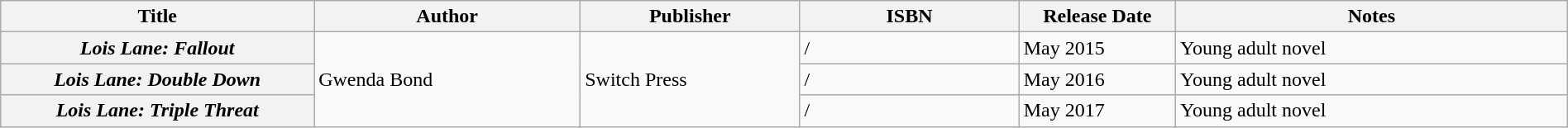<table class="wikitable" width=100%>
<tr>
<th width=20%>Title</th>
<th width=17%>Author</th>
<th width=14%>Publisher</th>
<th width=14%>ISBN</th>
<th width=10%>Release Date</th>
<th width=25%>Notes</th>
</tr>
<tr>
<th><em>Lois Lane: Fallout</em></th>
<td rowspan="3">Gwenda Bond</td>
<td rowspan="3">Switch Press</td>
<td> / </td>
<td>May 2015</td>
<td>Young adult novel</td>
</tr>
<tr>
<th><em>Lois Lane: Double Down</em></th>
<td> / </td>
<td>May 2016</td>
<td>Young adult novel</td>
</tr>
<tr>
<th><em>Lois Lane: Triple Threat</em></th>
<td> / </td>
<td>May 2017</td>
<td>Young adult novel</td>
</tr>
</table>
